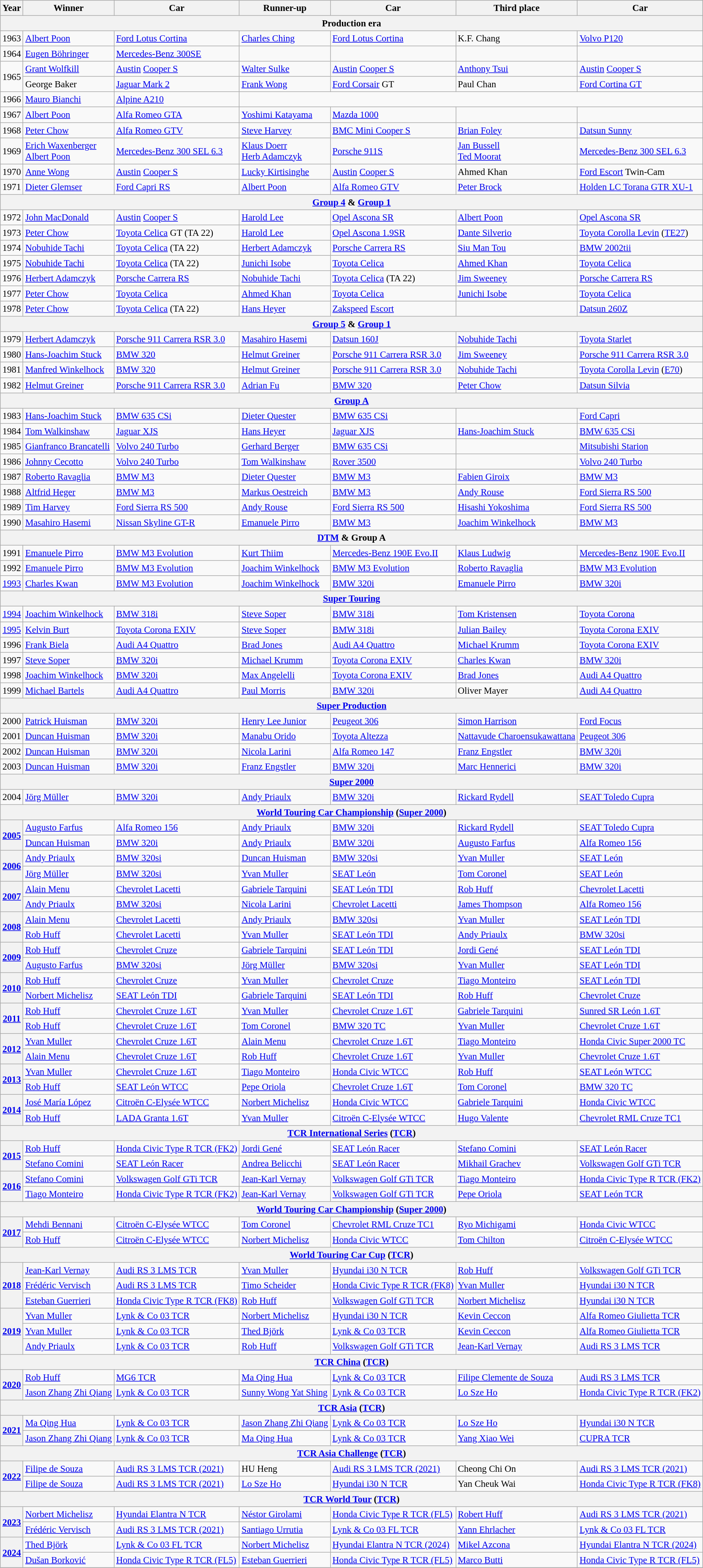<table class="wikitable" style="font-size: 95%;">
<tr>
<th>Year</th>
<th>Winner</th>
<th>Car</th>
<th>Runner-up</th>
<th>Car</th>
<th>Third place</th>
<th>Car</th>
</tr>
<tr>
<th colspan=7>Production era</th>
</tr>
<tr>
<td>1963</td>
<td> <a href='#'>Albert Poon</a></td>
<td><a href='#'>Ford Lotus Cortina</a></td>
<td> <a href='#'>Charles Ching</a></td>
<td><a href='#'>Ford Lotus Cortina</a></td>
<td>K.F. Chang</td>
<td><a href='#'>Volvo P120</a></td>
</tr>
<tr>
<td>1964</td>
<td> <a href='#'>Eugen Böhringer</a></td>
<td><a href='#'>Mercedes-Benz 300SE</a></td>
<td></td>
<td></td>
<td></td>
<td></td>
</tr>
<tr>
<td rowspan=2>1965</td>
<td> <a href='#'>Grant Wolfkill</a></td>
<td><a href='#'>Austin</a> <a href='#'>Cooper S</a></td>
<td> <a href='#'>Walter Sulke</a></td>
<td><a href='#'>Austin</a> <a href='#'>Cooper S</a></td>
<td> <a href='#'>Anthony Tsui</a></td>
<td><a href='#'>Austin</a> <a href='#'>Cooper S</a></td>
</tr>
<tr>
<td> George Baker</td>
<td><a href='#'>Jaguar Mark 2</a></td>
<td> <a href='#'>Frank Wong</a></td>
<td><a href='#'>Ford Corsair</a> GT</td>
<td> Paul Chan</td>
<td><a href='#'>Ford Cortina GT</a></td>
</tr>
<tr>
<td>1966</td>
<td> <a href='#'>Mauro Bianchi</a></td>
<td><a href='#'>Alpine A210</a></td>
</tr>
<tr>
<td>1967</td>
<td> <a href='#'>Albert Poon</a></td>
<td><a href='#'>Alfa Romeo GTA</a></td>
<td> <a href='#'>Yoshimi Katayama</a></td>
<td><a href='#'>Mazda 1000</a></td>
<td></td>
<td></td>
</tr>
<tr>
<td>1968</td>
<td> <a href='#'>Peter Chow</a></td>
<td><a href='#'>Alfa Romeo GTV</a></td>
<td> <a href='#'>Steve Harvey</a></td>
<td><a href='#'>BMC Mini Cooper S</a></td>
<td> <a href='#'>Brian Foley</a></td>
<td><a href='#'>Datsun Sunny</a></td>
</tr>
<tr>
<td>1969</td>
<td> <a href='#'>Erich Waxenberger</a><br> <a href='#'>Albert Poon</a></td>
<td><a href='#'>Mercedes-Benz 300 SEL 6.3</a></td>
<td> <a href='#'>Klaus Doerr</a><br>  <a href='#'>Herb Adamczyk</a></td>
<td><a href='#'>Porsche 911S</a></td>
<td> <a href='#'>Jan Bussell</a><br>  <a href='#'>Ted Moorat</a></td>
<td><a href='#'>Mercedes-Benz 300 SEL 6.3</a></td>
</tr>
<tr>
<td>1970</td>
<td> <a href='#'>Anne Wong</a></td>
<td><a href='#'>Austin</a> <a href='#'>Cooper S</a></td>
<td> <a href='#'>Lucky Kirtisinghe</a></td>
<td><a href='#'>Austin</a> <a href='#'>Cooper S</a></td>
<td> Ahmed Khan</td>
<td><a href='#'>Ford Escort</a> Twin-Cam</td>
</tr>
<tr>
<td>1971</td>
<td> <a href='#'>Dieter Glemser</a></td>
<td><a href='#'>Ford Capri RS</a></td>
<td> <a href='#'>Albert Poon</a></td>
<td><a href='#'>Alfa Romeo GTV</a></td>
<td> <a href='#'>Peter Brock</a></td>
<td><a href='#'>Holden LC Torana GTR XU-1</a></td>
</tr>
<tr>
<th colspan=7><a href='#'>Group 4</a> & <a href='#'>Group 1</a></th>
</tr>
<tr>
<td>1972</td>
<td> <a href='#'>John MacDonald</a></td>
<td><a href='#'>Austin</a> <a href='#'>Cooper S</a></td>
<td> <a href='#'>Harold Lee</a></td>
<td><a href='#'>Opel Ascona SR</a></td>
<td> <a href='#'>Albert Poon</a></td>
<td><a href='#'>Opel Ascona SR</a></td>
</tr>
<tr>
<td>1973</td>
<td> <a href='#'>Peter Chow</a></td>
<td><a href='#'>Toyota Celica</a> GT (TA 22)</td>
<td> <a href='#'>Harold Lee</a></td>
<td><a href='#'>Opel Ascona 1.9SR</a></td>
<td> <a href='#'>Dante Silverio</a></td>
<td><a href='#'>Toyota Corolla Levin</a> (<a href='#'>TE27</a>)</td>
</tr>
<tr>
<td>1974</td>
<td> <a href='#'>Nobuhide Tachi</a></td>
<td><a href='#'>Toyota Celica</a> (TA 22)</td>
<td> <a href='#'>Herbert Adamczyk</a></td>
<td><a href='#'>Porsche Carrera RS</a></td>
<td> <a href='#'>Siu Man Tou</a></td>
<td><a href='#'>BMW 2002tii</a></td>
</tr>
<tr>
<td>1975</td>
<td> <a href='#'>Nobuhide Tachi</a></td>
<td><a href='#'>Toyota Celica</a> (TA 22)</td>
<td> <a href='#'>Junichi Isobe</a></td>
<td><a href='#'>Toyota Celica</a></td>
<td> <a href='#'>Ahmed Khan</a></td>
<td><a href='#'>Toyota Celica</a></td>
</tr>
<tr>
<td>1976</td>
<td> <a href='#'>Herbert Adamczyk</a></td>
<td><a href='#'>Porsche Carrera RS</a></td>
<td> <a href='#'>Nobuhide Tachi</a></td>
<td><a href='#'>Toyota Celica</a> (TA 22)</td>
<td> <a href='#'>Jim Sweeney</a></td>
<td><a href='#'>Porsche Carrera RS</a></td>
</tr>
<tr>
<td>1977</td>
<td> <a href='#'>Peter Chow</a></td>
<td><a href='#'>Toyota Celica</a></td>
<td> <a href='#'>Ahmed Khan</a></td>
<td><a href='#'>Toyota Celica</a></td>
<td> <a href='#'>Junichi Isobe</a></td>
<td><a href='#'>Toyota Celica</a></td>
</tr>
<tr>
<td>1978</td>
<td> <a href='#'>Peter Chow</a></td>
<td><a href='#'>Toyota Celica</a> (TA 22)</td>
<td> <a href='#'>Hans Heyer</a></td>
<td><a href='#'>Zakspeed</a> <a href='#'>Escort</a></td>
<td> </td>
<td><a href='#'>Datsun 260Z</a></td>
</tr>
<tr>
<th colspan=7><a href='#'>Group 5</a> & <a href='#'>Group 1</a></th>
</tr>
<tr>
<td>1979</td>
<td> <a href='#'>Herbert Adamczyk</a></td>
<td><a href='#'>Porsche 911 Carrera RSR 3.0</a></td>
<td> <a href='#'>Masahiro Hasemi</a></td>
<td><a href='#'>Datsun 160J</a></td>
<td> <a href='#'>Nobuhide Tachi</a></td>
<td><a href='#'>Toyota Starlet</a></td>
</tr>
<tr>
<td>1980</td>
<td> <a href='#'>Hans-Joachim Stuck</a></td>
<td><a href='#'>BMW 320</a></td>
<td> <a href='#'>Helmut Greiner</a></td>
<td><a href='#'>Porsche 911 Carrera RSR 3.0</a></td>
<td> <a href='#'>Jim Sweeney</a></td>
<td><a href='#'>Porsche 911 Carrera RSR 3.0</a></td>
</tr>
<tr>
<td>1981</td>
<td> <a href='#'>Manfred Winkelhock</a></td>
<td><a href='#'>BMW 320</a></td>
<td> <a href='#'>Helmut Greiner</a></td>
<td><a href='#'>Porsche 911 Carrera RSR 3.0</a></td>
<td> <a href='#'>Nobuhide Tachi</a></td>
<td><a href='#'>Toyota Corolla Levin</a> (<a href='#'>E70</a>)</td>
</tr>
<tr>
<td>1982</td>
<td> <a href='#'>Helmut Greiner</a></td>
<td><a href='#'>Porsche 911 Carrera RSR 3.0</a></td>
<td> <a href='#'>Adrian Fu</a></td>
<td><a href='#'>BMW 320</a></td>
<td> <a href='#'>Peter Chow</a></td>
<td><a href='#'>Datsun Silvia</a></td>
</tr>
<tr>
<th colspan=7><a href='#'>Group A</a></th>
</tr>
<tr>
<td>1983</td>
<td> <a href='#'>Hans-Joachim Stuck</a></td>
<td><a href='#'>BMW 635 CSi</a></td>
<td> <a href='#'>Dieter Quester</a></td>
<td><a href='#'>BMW 635 CSi</a></td>
<td> </td>
<td><a href='#'>Ford Capri</a></td>
</tr>
<tr>
<td>1984</td>
<td> <a href='#'>Tom Walkinshaw</a></td>
<td><a href='#'>Jaguar XJS</a></td>
<td> <a href='#'>Hans Heyer</a></td>
<td><a href='#'>Jaguar XJS</a></td>
<td> <a href='#'>Hans-Joachim Stuck</a></td>
<td><a href='#'>BMW 635 CSi</a></td>
</tr>
<tr>
<td>1985</td>
<td> <a href='#'>Gianfranco Brancatelli</a></td>
<td><a href='#'>Volvo 240 Turbo</a></td>
<td> <a href='#'>Gerhard Berger</a></td>
<td><a href='#'>BMW 635 CSi</a></td>
<td> </td>
<td><a href='#'>Mitsubishi Starion</a></td>
</tr>
<tr>
<td>1986</td>
<td> <a href='#'>Johnny Cecotto</a></td>
<td><a href='#'>Volvo 240 Turbo</a></td>
<td> <a href='#'>Tom Walkinshaw</a></td>
<td><a href='#'>Rover 3500</a></td>
<td> </td>
<td><a href='#'>Volvo 240 Turbo</a></td>
</tr>
<tr>
<td>1987</td>
<td> <a href='#'>Roberto Ravaglia</a></td>
<td><a href='#'>BMW M3</a></td>
<td> <a href='#'>Dieter Quester</a></td>
<td><a href='#'>BMW M3</a></td>
<td> <a href='#'>Fabien Giroix</a></td>
<td><a href='#'>BMW M3</a></td>
</tr>
<tr>
<td>1988</td>
<td> <a href='#'>Altfrid Heger</a></td>
<td><a href='#'>BMW M3</a></td>
<td> <a href='#'>Markus Oestreich</a></td>
<td><a href='#'>BMW M3</a></td>
<td> <a href='#'>Andy Rouse</a></td>
<td><a href='#'>Ford Sierra RS 500</a></td>
</tr>
<tr>
<td>1989</td>
<td> <a href='#'>Tim Harvey</a></td>
<td><a href='#'>Ford Sierra RS 500</a></td>
<td> <a href='#'>Andy Rouse</a></td>
<td><a href='#'>Ford Sierra RS 500</a></td>
<td> <a href='#'>Hisashi Yokoshima</a></td>
<td><a href='#'>Ford Sierra RS 500</a></td>
</tr>
<tr>
<td>1990</td>
<td> <a href='#'>Masahiro Hasemi</a></td>
<td><a href='#'>Nissan Skyline GT-R</a></td>
<td> <a href='#'>Emanuele Pirro</a></td>
<td><a href='#'>BMW M3</a></td>
<td> <a href='#'>Joachim Winkelhock</a></td>
<td><a href='#'>BMW M3</a></td>
</tr>
<tr>
<th colspan=7><a href='#'>DTM</a> & Group A</th>
</tr>
<tr>
<td>1991</td>
<td> <a href='#'>Emanuele Pirro</a></td>
<td><a href='#'>BMW M3 Evolution</a></td>
<td> <a href='#'>Kurt Thiim</a></td>
<td><a href='#'>Mercedes-Benz 190E Evo.II</a></td>
<td> <a href='#'>Klaus Ludwig</a></td>
<td><a href='#'>Mercedes-Benz 190E Evo.II</a></td>
</tr>
<tr>
<td>1992</td>
<td> <a href='#'>Emanuele Pirro</a></td>
<td><a href='#'>BMW M3 Evolution</a></td>
<td> <a href='#'>Joachim Winkelhock</a></td>
<td><a href='#'>BMW M3 Evolution</a></td>
<td> <a href='#'>Roberto Ravaglia</a></td>
<td><a href='#'>BMW M3 Evolution</a></td>
</tr>
<tr>
<td><a href='#'>1993</a></td>
<td> <a href='#'>Charles Kwan</a></td>
<td><a href='#'>BMW M3 Evolution</a></td>
<td> <a href='#'>Joachim Winkelhock</a></td>
<td><a href='#'>BMW 320i</a></td>
<td> <a href='#'>Emanuele Pirro</a></td>
<td><a href='#'>BMW 320i</a></td>
</tr>
<tr>
<th colspan=7><a href='#'>Super Touring</a></th>
</tr>
<tr>
<td><a href='#'>1994</a></td>
<td> <a href='#'>Joachim Winkelhock</a></td>
<td><a href='#'>BMW 318i</a></td>
<td> <a href='#'>Steve Soper</a></td>
<td><a href='#'>BMW 318i</a></td>
<td> <a href='#'>Tom Kristensen</a></td>
<td><a href='#'>Toyota Corona</a></td>
</tr>
<tr>
<td><a href='#'>1995</a></td>
<td> <a href='#'>Kelvin Burt</a></td>
<td><a href='#'>Toyota Corona EXIV</a></td>
<td> <a href='#'>Steve Soper</a></td>
<td><a href='#'>BMW 318i</a></td>
<td> <a href='#'>Julian Bailey</a></td>
<td><a href='#'>Toyota Corona EXIV</a></td>
</tr>
<tr>
<td>1996</td>
<td> <a href='#'>Frank Biela</a></td>
<td><a href='#'>Audi A4 Quattro</a></td>
<td> <a href='#'>Brad Jones</a></td>
<td><a href='#'>Audi A4 Quattro</a></td>
<td> <a href='#'>Michael Krumm</a></td>
<td><a href='#'>Toyota Corona EXIV</a></td>
</tr>
<tr>
<td>1997</td>
<td> <a href='#'>Steve Soper</a></td>
<td><a href='#'>BMW 320i</a></td>
<td> <a href='#'>Michael Krumm</a></td>
<td><a href='#'>Toyota Corona EXIV</a></td>
<td> <a href='#'>Charles Kwan</a></td>
<td><a href='#'>BMW 320i</a></td>
</tr>
<tr>
<td>1998</td>
<td> <a href='#'>Joachim Winkelhock</a></td>
<td><a href='#'>BMW 320i</a></td>
<td> <a href='#'>Max Angelelli</a></td>
<td><a href='#'>Toyota Corona EXIV</a></td>
<td> <a href='#'>Brad Jones</a></td>
<td><a href='#'>Audi A4 Quattro</a></td>
</tr>
<tr>
<td>1999</td>
<td> <a href='#'>Michael Bartels</a></td>
<td><a href='#'>Audi A4 Quattro</a></td>
<td> <a href='#'>Paul Morris</a></td>
<td><a href='#'>BMW 320i</a></td>
<td> Oliver Mayer</td>
<td><a href='#'>Audi A4 Quattro</a></td>
</tr>
<tr>
<th colspan=7><a href='#'>Super Production</a></th>
</tr>
<tr>
<td>2000</td>
<td> <a href='#'>Patrick Huisman</a></td>
<td><a href='#'>BMW 320i</a></td>
<td> <a href='#'>Henry Lee Junior</a></td>
<td><a href='#'>Peugeot 306</a></td>
<td> <a href='#'>Simon Harrison</a></td>
<td><a href='#'>Ford Focus</a></td>
</tr>
<tr>
<td>2001</td>
<td> <a href='#'>Duncan Huisman</a></td>
<td><a href='#'>BMW 320i</a></td>
<td> <a href='#'>Manabu Orido</a></td>
<td><a href='#'>Toyota Altezza</a></td>
<td> <a href='#'>Nattavude Charoensukawattana</a></td>
<td><a href='#'>Peugeot 306</a></td>
</tr>
<tr>
<td>2002</td>
<td> <a href='#'>Duncan Huisman</a></td>
<td><a href='#'>BMW 320i</a></td>
<td> <a href='#'>Nicola Larini</a></td>
<td><a href='#'>Alfa Romeo 147</a></td>
<td> <a href='#'>Franz Engstler</a></td>
<td><a href='#'>BMW 320i</a></td>
</tr>
<tr>
<td>2003</td>
<td> <a href='#'>Duncan Huisman</a></td>
<td><a href='#'>BMW 320i</a></td>
<td> <a href='#'>Franz Engstler</a></td>
<td><a href='#'>BMW 320i</a></td>
<td> <a href='#'>Marc Hennerici</a></td>
<td><a href='#'>BMW 320i</a></td>
</tr>
<tr>
<th colspan=7><a href='#'>Super 2000</a></th>
</tr>
<tr>
<td>2004</td>
<td> <a href='#'>Jörg Müller</a></td>
<td><a href='#'>BMW 320i</a></td>
<td> <a href='#'>Andy Priaulx</a></td>
<td><a href='#'>BMW 320i</a></td>
<td> <a href='#'>Rickard Rydell</a></td>
<td><a href='#'>SEAT Toledo Cupra</a></td>
</tr>
<tr>
<th colspan=7><a href='#'>World Touring Car Championship</a> (<a href='#'>Super 2000</a>)</th>
</tr>
<tr>
<th rowspan=2><a href='#'>2005</a></th>
<td> <a href='#'>Augusto Farfus</a></td>
<td><a href='#'>Alfa Romeo 156</a></td>
<td> <a href='#'>Andy Priaulx</a></td>
<td><a href='#'>BMW 320i</a></td>
<td> <a href='#'>Rickard Rydell</a></td>
<td><a href='#'>SEAT Toledo Cupra</a></td>
</tr>
<tr>
<td> <a href='#'>Duncan Huisman</a></td>
<td><a href='#'>BMW 320i</a></td>
<td> <a href='#'>Andy Priaulx</a></td>
<td><a href='#'>BMW 320i</a></td>
<td> <a href='#'>Augusto Farfus</a></td>
<td><a href='#'>Alfa Romeo 156</a></td>
</tr>
<tr>
<th rowspan=2><a href='#'>2006</a></th>
<td> <a href='#'>Andy Priaulx</a></td>
<td><a href='#'>BMW 320si</a></td>
<td> <a href='#'>Duncan Huisman</a></td>
<td><a href='#'>BMW 320si</a></td>
<td> <a href='#'>Yvan Muller</a></td>
<td><a href='#'>SEAT León</a></td>
</tr>
<tr>
<td> <a href='#'>Jörg Müller</a></td>
<td><a href='#'>BMW 320si</a></td>
<td> <a href='#'>Yvan Muller</a></td>
<td><a href='#'>SEAT León</a></td>
<td> <a href='#'>Tom Coronel</a></td>
<td><a href='#'>SEAT León</a></td>
</tr>
<tr>
<th rowspan=2><a href='#'>2007</a></th>
<td> <a href='#'>Alain Menu</a></td>
<td><a href='#'>Chevrolet Lacetti</a></td>
<td> <a href='#'>Gabriele Tarquini</a></td>
<td><a href='#'>SEAT León TDI</a></td>
<td> <a href='#'>Rob Huff</a></td>
<td><a href='#'>Chevrolet Lacetti</a></td>
</tr>
<tr>
<td> <a href='#'>Andy Priaulx</a></td>
<td><a href='#'>BMW 320si</a></td>
<td> <a href='#'>Nicola Larini</a></td>
<td><a href='#'>Chevrolet Lacetti</a></td>
<td> <a href='#'>James Thompson</a></td>
<td><a href='#'>Alfa Romeo 156</a></td>
</tr>
<tr>
<th rowspan=2><a href='#'>2008</a></th>
<td> <a href='#'>Alain Menu</a></td>
<td><a href='#'>Chevrolet Lacetti</a></td>
<td> <a href='#'>Andy Priaulx</a></td>
<td><a href='#'>BMW 320si</a></td>
<td> <a href='#'>Yvan Muller</a></td>
<td><a href='#'>SEAT León TDI</a></td>
</tr>
<tr>
<td> <a href='#'>Rob Huff</a></td>
<td><a href='#'>Chevrolet Lacetti</a></td>
<td> <a href='#'>Yvan Muller</a></td>
<td><a href='#'>SEAT León TDI</a></td>
<td> <a href='#'>Andy Priaulx</a></td>
<td><a href='#'>BMW 320si</a></td>
</tr>
<tr>
<th rowspan=2><a href='#'>2009</a></th>
<td> <a href='#'>Rob Huff</a></td>
<td><a href='#'>Chevrolet Cruze</a></td>
<td> <a href='#'>Gabriele Tarquini</a></td>
<td><a href='#'>SEAT León TDI</a></td>
<td> <a href='#'>Jordi Gené</a></td>
<td><a href='#'>SEAT León TDI</a></td>
</tr>
<tr>
<td> <a href='#'>Augusto Farfus</a></td>
<td><a href='#'>BMW 320si</a></td>
<td> <a href='#'>Jörg Müller</a></td>
<td><a href='#'>BMW 320si</a></td>
<td> <a href='#'>Yvan Muller</a></td>
<td><a href='#'>SEAT León TDI</a></td>
</tr>
<tr>
<th rowspan=2><a href='#'>2010</a></th>
<td> <a href='#'>Rob Huff</a></td>
<td><a href='#'>Chevrolet Cruze</a></td>
<td> <a href='#'>Yvan Muller</a></td>
<td><a href='#'>Chevrolet Cruze</a></td>
<td> <a href='#'>Tiago Monteiro</a></td>
<td><a href='#'>SEAT León TDI</a></td>
</tr>
<tr>
<td> <a href='#'>Norbert Michelisz</a></td>
<td><a href='#'>SEAT León TDI</a></td>
<td> <a href='#'>Gabriele Tarquini</a></td>
<td><a href='#'>SEAT León TDI</a></td>
<td> <a href='#'>Rob Huff</a></td>
<td><a href='#'>Chevrolet Cruze</a></td>
</tr>
<tr>
<th rowspan=2><a href='#'>2011</a></th>
<td> <a href='#'>Rob Huff</a></td>
<td><a href='#'>Chevrolet Cruze 1.6T</a></td>
<td> <a href='#'>Yvan Muller</a></td>
<td><a href='#'>Chevrolet Cruze 1.6T</a></td>
<td> <a href='#'>Gabriele Tarquini</a></td>
<td><a href='#'>Sunred SR León 1.6T</a></td>
</tr>
<tr>
<td> <a href='#'>Rob Huff</a></td>
<td><a href='#'>Chevrolet Cruze 1.6T</a></td>
<td> <a href='#'>Tom Coronel</a></td>
<td><a href='#'>BMW 320 TC</a></td>
<td> <a href='#'>Yvan Muller</a></td>
<td><a href='#'>Chevrolet Cruze 1.6T</a></td>
</tr>
<tr>
<th rowspan=2><a href='#'>2012</a></th>
<td> <a href='#'>Yvan Muller</a></td>
<td><a href='#'>Chevrolet Cruze 1.6T</a></td>
<td> <a href='#'>Alain Menu</a></td>
<td><a href='#'>Chevrolet Cruze 1.6T</a></td>
<td> <a href='#'>Tiago Monteiro</a></td>
<td><a href='#'>Honda Civic Super 2000 TC</a></td>
</tr>
<tr>
<td> <a href='#'>Alain Menu</a></td>
<td><a href='#'>Chevrolet Cruze 1.6T</a></td>
<td> <a href='#'>Rob Huff</a></td>
<td><a href='#'>Chevrolet Cruze 1.6T</a></td>
<td> <a href='#'>Yvan Muller</a></td>
<td><a href='#'>Chevrolet Cruze 1.6T</a></td>
</tr>
<tr>
<th rowspan=2><a href='#'>2013</a></th>
<td> <a href='#'>Yvan Muller</a></td>
<td><a href='#'>Chevrolet Cruze 1.6T</a></td>
<td> <a href='#'>Tiago Monteiro</a></td>
<td><a href='#'>Honda Civic WTCC</a></td>
<td> <a href='#'>Rob Huff</a></td>
<td><a href='#'>SEAT León WTCC</a></td>
</tr>
<tr>
<td> <a href='#'>Rob Huff</a></td>
<td><a href='#'>SEAT León WTCC</a></td>
<td> <a href='#'>Pepe Oriola</a></td>
<td><a href='#'>Chevrolet Cruze 1.6T</a></td>
<td> <a href='#'>Tom Coronel</a></td>
<td><a href='#'>BMW 320 TC</a></td>
</tr>
<tr>
<th rowspan=2><a href='#'>2014</a></th>
<td> <a href='#'>José María López</a></td>
<td><a href='#'>Citroën C-Elysée WTCC</a></td>
<td> <a href='#'>Norbert Michelisz</a></td>
<td><a href='#'>Honda Civic WTCC</a></td>
<td> <a href='#'>Gabriele Tarquini</a></td>
<td><a href='#'>Honda Civic WTCC</a></td>
</tr>
<tr>
<td> <a href='#'>Rob Huff</a></td>
<td><a href='#'>LADA Granta 1.6T</a></td>
<td> <a href='#'>Yvan Muller</a></td>
<td><a href='#'>Citroën C-Elysée WTCC</a></td>
<td> <a href='#'>Hugo Valente</a></td>
<td><a href='#'>Chevrolet RML Cruze TC1</a></td>
</tr>
<tr>
<th colspan=7><a href='#'>TCR International Series</a> (<a href='#'>TCR</a>)</th>
</tr>
<tr>
<th rowspan=2><a href='#'>2015</a></th>
<td> <a href='#'>Rob Huff</a></td>
<td><a href='#'>Honda Civic Type R TCR (FK2)</a></td>
<td> <a href='#'>Jordi Gené</a></td>
<td><a href='#'>SEAT León Racer</a></td>
<td> <a href='#'>Stefano Comini</a></td>
<td><a href='#'>SEAT León Racer</a></td>
</tr>
<tr>
<td> <a href='#'>Stefano Comini</a></td>
<td><a href='#'>SEAT León Racer</a></td>
<td> <a href='#'>Andrea Belicchi</a></td>
<td><a href='#'>SEAT León Racer</a></td>
<td> <a href='#'>Mikhail Grachev</a></td>
<td><a href='#'>Volkswagen Golf GTi TCR</a></td>
</tr>
<tr>
<th rowspan=2><a href='#'>2016</a></th>
<td> <a href='#'>Stefano Comini</a></td>
<td><a href='#'>Volkswagen Golf GTi TCR</a></td>
<td> <a href='#'>Jean-Karl Vernay</a></td>
<td><a href='#'>Volkswagen Golf GTi TCR</a></td>
<td> <a href='#'>Tiago Monteiro</a></td>
<td><a href='#'>Honda Civic Type R TCR (FK2)</a></td>
</tr>
<tr>
<td> <a href='#'>Tiago Monteiro</a></td>
<td><a href='#'>Honda Civic Type R TCR (FK2)</a></td>
<td> <a href='#'>Jean-Karl Vernay</a></td>
<td><a href='#'>Volkswagen Golf GTi TCR</a></td>
<td> <a href='#'>Pepe Oriola</a></td>
<td><a href='#'>SEAT León TCR</a></td>
</tr>
<tr>
<th colspan=7><a href='#'>World Touring Car Championship</a> (<a href='#'>Super 2000</a>)</th>
</tr>
<tr>
<th rowspan=2><a href='#'>2017</a></th>
<td> <a href='#'>Mehdi Bennani</a></td>
<td><a href='#'>Citroën C-Elysée WTCC</a></td>
<td> <a href='#'>Tom Coronel</a></td>
<td><a href='#'>Chevrolet RML Cruze TC1</a></td>
<td> <a href='#'>Ryo Michigami</a></td>
<td><a href='#'>Honda Civic WTCC</a></td>
</tr>
<tr>
<td> <a href='#'>Rob Huff</a></td>
<td><a href='#'>Citroën C-Elysée WTCC</a></td>
<td> <a href='#'>Norbert Michelisz</a></td>
<td><a href='#'>Honda Civic WTCC</a></td>
<td> <a href='#'>Tom Chilton</a></td>
<td><a href='#'>Citroën C-Elysée WTCC</a></td>
</tr>
<tr>
<th colspan=7><a href='#'>World Touring Car Cup</a> (<a href='#'>TCR</a>)</th>
</tr>
<tr>
<th rowspan=3><a href='#'>2018</a></th>
<td> <a href='#'>Jean-Karl Vernay</a></td>
<td><a href='#'>Audi RS 3 LMS TCR</a></td>
<td> <a href='#'>Yvan Muller</a></td>
<td><a href='#'>Hyundai i30 N TCR</a></td>
<td> <a href='#'>Rob Huff</a></td>
<td><a href='#'>Volkswagen Golf GTi TCR</a></td>
</tr>
<tr>
<td> <a href='#'>Frédéric Vervisch</a></td>
<td><a href='#'>Audi RS 3 LMS TCR</a></td>
<td> <a href='#'>Timo Scheider</a></td>
<td><a href='#'>Honda Civic Type R TCR (FK8)</a></td>
<td> <a href='#'>Yvan Muller</a></td>
<td><a href='#'>Hyundai i30 N TCR</a></td>
</tr>
<tr>
<td> <a href='#'>Esteban Guerrieri</a></td>
<td><a href='#'>Honda Civic Type R TCR (FK8)</a></td>
<td> <a href='#'>Rob Huff</a></td>
<td><a href='#'>Volkswagen Golf GTi TCR</a></td>
<td> <a href='#'>Norbert Michelisz</a></td>
<td><a href='#'>Hyundai i30 N TCR</a></td>
</tr>
<tr>
<th rowspan=3><a href='#'>2019</a></th>
<td> <a href='#'>Yvan Muller</a></td>
<td><a href='#'>Lynk & Co 03 TCR</a></td>
<td> <a href='#'>Norbert Michelisz</a></td>
<td><a href='#'>Hyundai i30 N TCR</a></td>
<td> <a href='#'>Kevin Ceccon</a></td>
<td><a href='#'>Alfa Romeo Giulietta TCR</a></td>
</tr>
<tr>
<td> <a href='#'>Yvan Muller</a></td>
<td><a href='#'>Lynk & Co 03 TCR</a></td>
<td> <a href='#'>Thed Björk</a></td>
<td><a href='#'>Lynk & Co 03 TCR</a></td>
<td> <a href='#'>Kevin Ceccon</a></td>
<td><a href='#'>Alfa Romeo Giulietta TCR</a></td>
</tr>
<tr>
<td> <a href='#'>Andy Priaulx</a></td>
<td><a href='#'>Lynk & Co 03 TCR</a></td>
<td> <a href='#'>Rob Huff</a></td>
<td><a href='#'>Volkswagen Golf GTi TCR</a></td>
<td> <a href='#'>Jean-Karl Vernay</a></td>
<td><a href='#'>Audi RS 3 LMS TCR</a></td>
</tr>
<tr>
<th colspan=7><a href='#'>TCR China</a> (<a href='#'>TCR</a>)</th>
</tr>
<tr>
<th rowspan=2><a href='#'>2020</a></th>
<td> <a href='#'>Rob Huff</a></td>
<td><a href='#'>MG6 TCR</a></td>
<td> <a href='#'>Ma Qing Hua</a></td>
<td><a href='#'>Lynk & Co 03 TCR</a></td>
<td> <a href='#'>Filipe Clemente de Souza</a></td>
<td><a href='#'>Audi RS 3 LMS TCR</a></td>
</tr>
<tr>
<td> <a href='#'>Jason Zhang Zhi Qiang</a></td>
<td><a href='#'>Lynk & Co 03 TCR</a></td>
<td> <a href='#'>Sunny Wong Yat Shing</a></td>
<td><a href='#'>Lynk & Co 03 TCR</a></td>
<td> <a href='#'>Lo Sze Ho</a></td>
<td><a href='#'>Honda Civic Type R TCR (FK2)</a></td>
</tr>
<tr>
<th colspan=7><a href='#'>TCR Asia</a> (<a href='#'>TCR</a>)</th>
</tr>
<tr>
<th rowspan=2><a href='#'>2021</a></th>
<td> <a href='#'>Ma Qing Hua</a></td>
<td><a href='#'>Lynk & Co 03 TCR</a></td>
<td> <a href='#'>Jason Zhang Zhi Qiang</a></td>
<td><a href='#'>Lynk & Co 03 TCR</a></td>
<td> <a href='#'>Lo Sze Ho</a></td>
<td><a href='#'>Hyundai i30 N TCR</a></td>
</tr>
<tr>
<td> <a href='#'>Jason Zhang Zhi Qiang</a></td>
<td><a href='#'>Lynk & Co 03 TCR</a></td>
<td> <a href='#'>Ma Qing Hua</a></td>
<td><a href='#'>Lynk & Co 03 TCR</a></td>
<td> <a href='#'>Yang Xiao Wei</a></td>
<td><a href='#'>CUPRA TCR</a></td>
</tr>
<tr>
<th colspan=7><a href='#'>TCR Asia Challenge</a> (<a href='#'>TCR</a>)</th>
</tr>
<tr>
<th rowspan=2><a href='#'>2022</a></th>
<td> <a href='#'>Filipe de Souza</a></td>
<td><a href='#'>Audi RS 3 LMS TCR (2021)</a></td>
<td> HU Heng</td>
<td><a href='#'>Audi RS 3 LMS TCR (2021)</a></td>
<td> Cheong Chi On</td>
<td><a href='#'>Audi RS 3 LMS TCR (2021)</a></td>
</tr>
<tr>
<td> <a href='#'>Filipe de Souza</a></td>
<td><a href='#'>Audi RS 3 LMS TCR (2021)</a></td>
<td> <a href='#'>Lo Sze Ho</a></td>
<td><a href='#'>Hyundai i30 N TCR</a></td>
<td> Yan Cheuk Wai</td>
<td><a href='#'>Honda Civic Type R TCR (FK8)</a></td>
</tr>
<tr>
<th colspan=7><a href='#'>TCR World Tour</a> (<a href='#'>TCR</a>)</th>
</tr>
<tr>
<th rowspan="2"><a href='#'>2023</a></th>
<td> <a href='#'>Norbert Michelisz</a></td>
<td><a href='#'>Hyundai Elantra N TCR</a></td>
<td> <a href='#'>Néstor Girolami</a></td>
<td><a href='#'>Honda Civic Type R TCR (FL5)</a></td>
<td> <a href='#'>Robert Huff</a></td>
<td><a href='#'>Audi RS 3 LMS TCR (2021)</a></td>
</tr>
<tr>
<td> <a href='#'>Frédéric Vervisch</a></td>
<td><a href='#'>Audi RS 3 LMS TCR (2021)</a></td>
<td> <a href='#'>Santiago Urrutia</a></td>
<td><a href='#'>Lynk & Co 03 FL TCR</a></td>
<td> <a href='#'>Yann Ehrlacher</a></td>
<td><a href='#'>Lynk & Co 03 FL TCR</a></td>
</tr>
<tr>
<th rowspan="2"><a href='#'>2024</a></th>
<td> <a href='#'>Thed Björk</a></td>
<td><a href='#'>Lynk & Co 03 FL TCR</a></td>
<td> <a href='#'>Norbert Michelisz</a></td>
<td><a href='#'>Hyundai Elantra N TCR (2024)</a></td>
<td> <a href='#'>Mikel Azcona</a></td>
<td><a href='#'>Hyundai Elantra N TCR (2024)</a></td>
</tr>
<tr>
<td> <a href='#'>Dušan Borković</a></td>
<td><a href='#'>Honda Civic Type R TCR (FL5)</a></td>
<td> <a href='#'>Esteban Guerrieri</a></td>
<td><a href='#'>Honda Civic Type R TCR (FL5)</a></td>
<td> <a href='#'>Marco Butti</a></td>
<td><a href='#'>Honda Civic Type R TCR (FL5)</a></td>
</tr>
<tr>
</tr>
</table>
